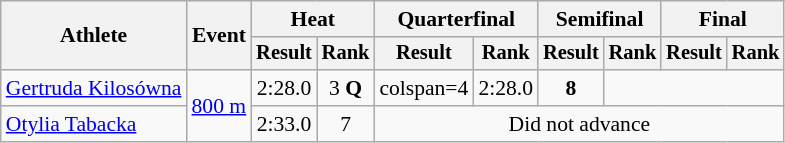<table class="wikitable" style="font-size:90%">
<tr>
<th rowspan="2">Athlete</th>
<th rowspan="2">Event</th>
<th colspan="2">Heat</th>
<th colspan="2">Quarterfinal</th>
<th colspan="2">Semifinal</th>
<th colspan="2">Final</th>
</tr>
<tr style="font-size:95%">
<th>Result</th>
<th>Rank</th>
<th>Result</th>
<th>Rank</th>
<th>Result</th>
<th>Rank</th>
<th>Result</th>
<th>Rank</th>
</tr>
<tr align=center>
<td align=left><a href='#'>Gertruda Kilosówna</a></td>
<td align=left rowspan=2><a href='#'>800 m</a></td>
<td>2:28.0</td>
<td>3 <strong>Q</strong></td>
<td>colspan=4 </td>
<td>2:28.0</td>
<td><strong>8</strong></td>
</tr>
<tr align=center>
<td align=left><a href='#'>Otylia Tabacka</a></td>
<td>2:33.0</td>
<td>7</td>
<td colspan=6>Did not advance</td>
</tr>
</table>
